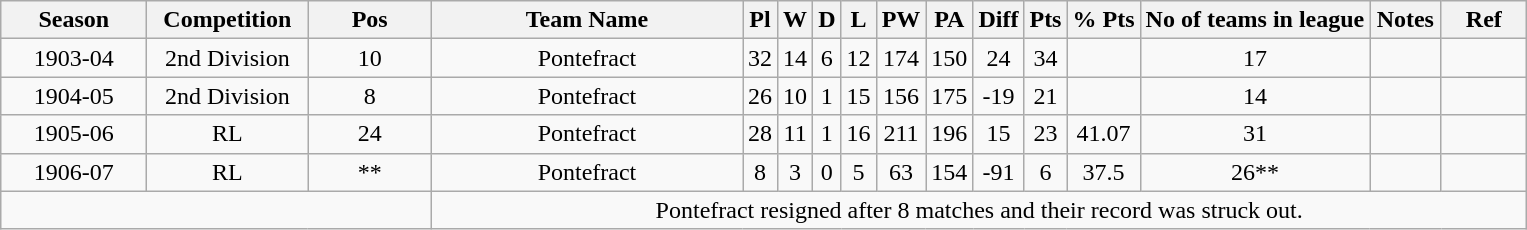<table class="wikitable" style="text-align:center;">
<tr>
<th width=90 abbr="season">Season</th>
<th width=100 abbr="Competition">Competition</th>
<th width=75 abbr="Position">Pos</th>
<th width=200 abbr="Club">Team Name</th>
<th width 50 abbr="Pl">Pl</th>
<th width 50 abbr="W">W</th>
<th width 50 abbr="D">D</th>
<th width 50 abbr="L">L</th>
<th width 60 abbr="PF">PW</th>
<th width 60 abbr="PA">PA</th>
<th width 100 abbr="Diff">Diff</th>
<th width 60 abbr="Pts">Pts</th>
<th width 100 abbr="%">% Pts</th>
<th width 100 abbr="No of Teams">No of teams in league</th>
<th width=40 abbr="Notes">Notes</th>
<th width=50 abbr="Ref">Ref</th>
</tr>
<tr>
<td>1903-04</td>
<td>2nd Division</td>
<td>10</td>
<td>Pontefract</td>
<td>32</td>
<td>14</td>
<td>6</td>
<td>12</td>
<td>174</td>
<td>150</td>
<td>24</td>
<td>34</td>
<td></td>
<td>17</td>
<td></td>
<td></td>
</tr>
<tr>
<td>1904-05</td>
<td>2nd Division</td>
<td>8</td>
<td>Pontefract</td>
<td>26</td>
<td>10</td>
<td>1</td>
<td>15</td>
<td>156</td>
<td>175</td>
<td>-19</td>
<td>21</td>
<td></td>
<td>14</td>
<td></td>
<td></td>
</tr>
<tr>
<td>1905-06</td>
<td>RL</td>
<td>24</td>
<td>Pontefract</td>
<td>28</td>
<td>11</td>
<td>1</td>
<td>16</td>
<td>211</td>
<td>196</td>
<td>15</td>
<td>23</td>
<td>41.07</td>
<td>31</td>
<td></td>
<td></td>
</tr>
<tr>
<td>1906-07</td>
<td>RL</td>
<td>**</td>
<td>Pontefract</td>
<td>8</td>
<td>3</td>
<td>0</td>
<td>5</td>
<td>63</td>
<td>154</td>
<td>-91</td>
<td>6</td>
<td>37.5</td>
<td>26**</td>
<td></td>
<td></td>
</tr>
<tr>
<td colspan=3 abbr="Comment"></td>
<td colspan=13 abbr="Comment">Pontefract resigned after 8 matches and their record was struck out.</td>
</tr>
</table>
